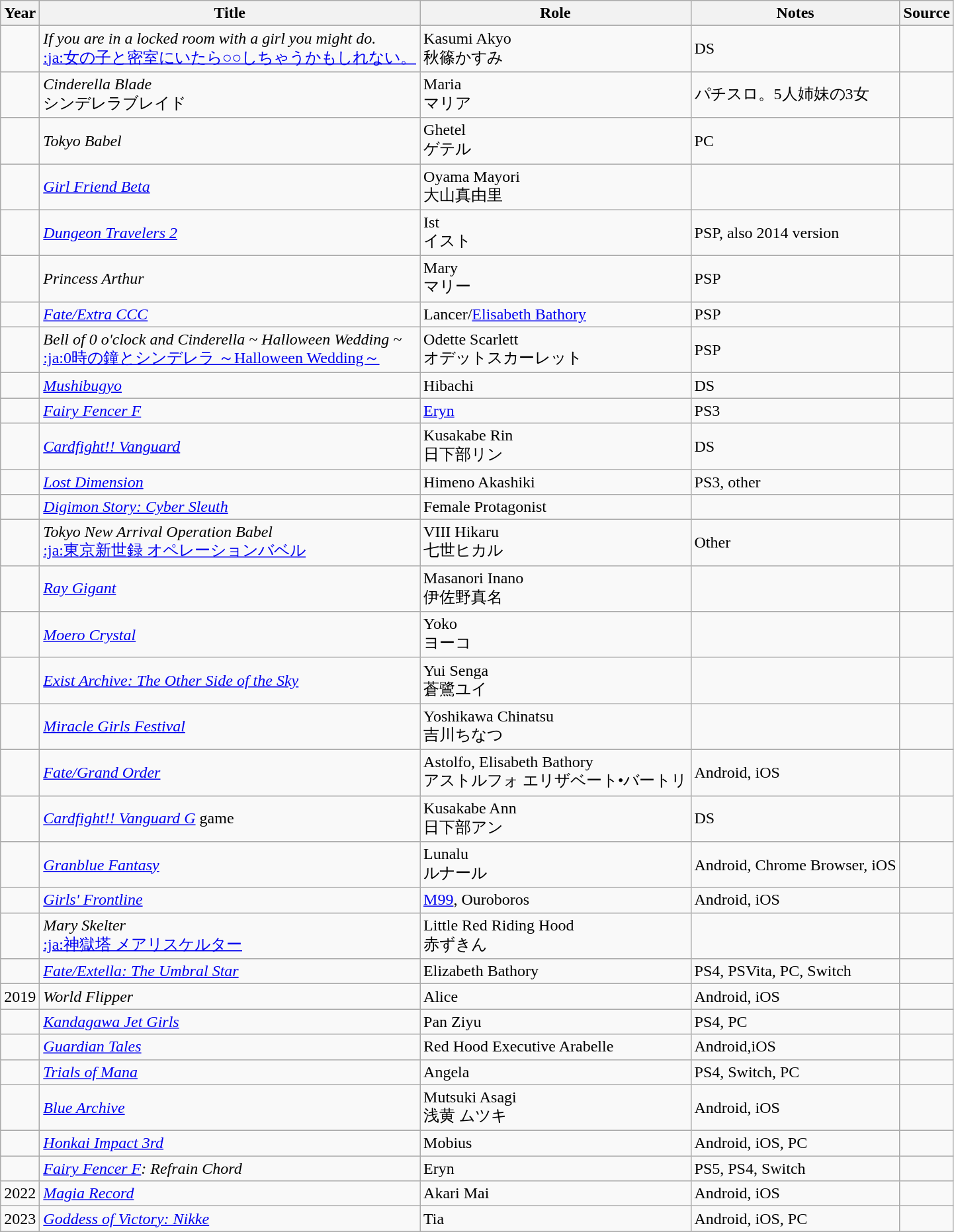<table class="wikitable sortable plainrowheaders">
<tr>
<th>Year</th>
<th>Title</th>
<th>Role</th>
<th class="unsortable">Notes</th>
<th class="unsortable">Source</th>
</tr>
<tr>
<td></td>
<td><em>If you are in a locked room with a girl you might do.</em><br><a href='#'>:ja:女の子と密室にいたら○○しちゃうかもしれない。</a></td>
<td>Kasumi Akyo<br>秋篠かすみ</td>
<td>DS</td>
<td></td>
</tr>
<tr>
<td></td>
<td><em>Cinderella Blade</em><br>シンデレラブレイド</td>
<td>Maria<br>マリア</td>
<td>パチスロ。5人姉妹の3女</td>
<td></td>
</tr>
<tr>
<td></td>
<td><em>Tokyo Babel</em></td>
<td>Ghetel<br>ゲテル</td>
<td>PC</td>
<td></td>
</tr>
<tr>
<td></td>
<td><em><a href='#'>Girl Friend Beta</a></em></td>
<td>Oyama Mayori<br>大山真由里</td>
<td></td>
<td></td>
</tr>
<tr>
<td></td>
<td><em><a href='#'>Dungeon Travelers 2</a></em></td>
<td>Ist<br>イスト</td>
<td>PSP, also 2014 version</td>
<td></td>
</tr>
<tr>
<td></td>
<td><em>Princess Arthur</em></td>
<td>Mary<br>マリー</td>
<td>PSP</td>
<td></td>
</tr>
<tr>
<td></td>
<td><em><a href='#'>Fate/Extra CCC</a></em></td>
<td>Lancer/<a href='#'>Elisabeth Bathory</a></td>
<td>PSP</td>
<td></td>
</tr>
<tr>
<td></td>
<td><em>Bell of 0 o'clock and Cinderella ~ Halloween Wedding ~</em><br><a href='#'>:ja:0時の鐘とシンデレラ ～Halloween Wedding～</a></td>
<td>Odette Scarlett<br>オデットスカーレット</td>
<td>PSP</td>
<td></td>
</tr>
<tr>
<td></td>
<td><em><a href='#'>Mushibugyo</a></em></td>
<td>Hibachi</td>
<td>DS</td>
<td></td>
</tr>
<tr>
<td></td>
<td><em><a href='#'>Fairy Fencer F</a></em></td>
<td><a href='#'>Eryn</a></td>
<td>PS3</td>
<td></td>
</tr>
<tr>
<td></td>
<td><em><a href='#'>Cardfight!! Vanguard</a></em></td>
<td>Kusakabe Rin<br>日下部リン</td>
<td>DS</td>
<td></td>
</tr>
<tr>
<td></td>
<td><em><a href='#'>Lost Dimension</a></em></td>
<td>Himeno Akashiki</td>
<td>PS3, other</td>
<td></td>
</tr>
<tr>
<td></td>
<td><em><a href='#'>Digimon Story: Cyber Sleuth</a></em></td>
<td>Female Protagonist</td>
<td></td>
<td></td>
</tr>
<tr>
<td></td>
<td><em>Tokyo New Arrival Operation Babel</em><br><a href='#'>:ja:東京新世録 オペレーションバベル</a></td>
<td>VIII Hikaru<br>七世ヒカル</td>
<td>Other</td>
<td></td>
</tr>
<tr>
<td></td>
<td><em><a href='#'>Ray Gigant</a></em></td>
<td>Masanori Inano<br>伊佐野真名</td>
<td></td>
<td></td>
</tr>
<tr>
<td></td>
<td><em><a href='#'>Moero Crystal</a></em></td>
<td>Yoko<br>ヨーコ</td>
<td></td>
<td></td>
</tr>
<tr>
<td></td>
<td><em><a href='#'>Exist Archive: The Other Side of the Sky</a></em></td>
<td>Yui Senga<br>蒼鷺ユイ</td>
<td></td>
<td></td>
</tr>
<tr>
<td></td>
<td><em><a href='#'>Miracle Girls Festival</a></em></td>
<td>Yoshikawa Chinatsu<br>吉川ちなつ</td>
<td></td>
<td></td>
</tr>
<tr>
<td></td>
<td><em><a href='#'>Fate/Grand Order</a></em></td>
<td>Astolfo, Elisabeth Bathory<br>アストルフォ エリザベート•バートリ</td>
<td>Android, iOS</td>
<td></td>
</tr>
<tr>
<td></td>
<td><em><a href='#'>Cardfight!! Vanguard G</a></em> game</td>
<td>Kusakabe Ann<br>日下部アン</td>
<td>DS</td>
<td></td>
</tr>
<tr>
<td></td>
<td><em><a href='#'>Granblue Fantasy</a></em></td>
<td>Lunalu<br>ルナール</td>
<td>Android, Chrome Browser, iOS</td>
<td></td>
</tr>
<tr>
<td></td>
<td><em><a href='#'>Girls' Frontline</a></em></td>
<td><a href='#'>M99</a>, Ouroboros</td>
<td>Android, iOS</td>
<td></td>
</tr>
<tr>
<td></td>
<td><em>Mary Skelter</em><br> <a href='#'>:ja:神獄塔 メアリスケルター</a></td>
<td>Little Red Riding Hood<br>赤ずきん</td>
<td></td>
<td></td>
</tr>
<tr>
<td></td>
<td><em><a href='#'>Fate/Extella: The Umbral Star</a></em></td>
<td>Elizabeth Bathory</td>
<td>PS4, PSVita, PC, Switch</td>
<td></td>
</tr>
<tr>
<td>2019</td>
<td><em>World Flipper</em></td>
<td>Alice</td>
<td>Android, iOS</td>
<td></td>
</tr>
<tr>
<td></td>
<td><em><a href='#'>Kandagawa Jet Girls</a></em></td>
<td>Pan Ziyu</td>
<td>PS4, PC</td>
<td></td>
</tr>
<tr>
<td></td>
<td><em><a href='#'>Guardian Tales</a></em></td>
<td>Red Hood Executive Arabelle</td>
<td>Android,iOS</td>
<td></td>
</tr>
<tr>
<td></td>
<td><em><a href='#'>Trials of Mana</a></em></td>
<td>Angela</td>
<td>PS4, Switch, PC</td>
<td></td>
</tr>
<tr>
<td></td>
<td><em><a href='#'>Blue Archive</a></em></td>
<td>Mutsuki Asagi<br>浅黄 ムツキ</td>
<td>Android, iOS</td>
<td></td>
</tr>
<tr>
<td></td>
<td><em><a href='#'>Honkai Impact 3rd</a></em></td>
<td>Mobius</td>
<td>Android, iOS, PC</td>
<td></td>
</tr>
<tr>
<td></td>
<td><em><a href='#'>Fairy Fencer F</a>: Refrain Chord</em></td>
<td>Eryn</td>
<td>PS5, PS4, Switch</td>
<td></td>
</tr>
<tr>
<td>2022</td>
<td><em><a href='#'>Magia Record</a></em></td>
<td>Akari Mai</td>
<td>Android, iOS</td>
<td></td>
</tr>
<tr>
<td>2023</td>
<td><em><a href='#'>Goddess of Victory: Nikke</a></em></td>
<td>Tia</td>
<td>Android, iOS, PC</td>
<td></td>
</tr>
</table>
